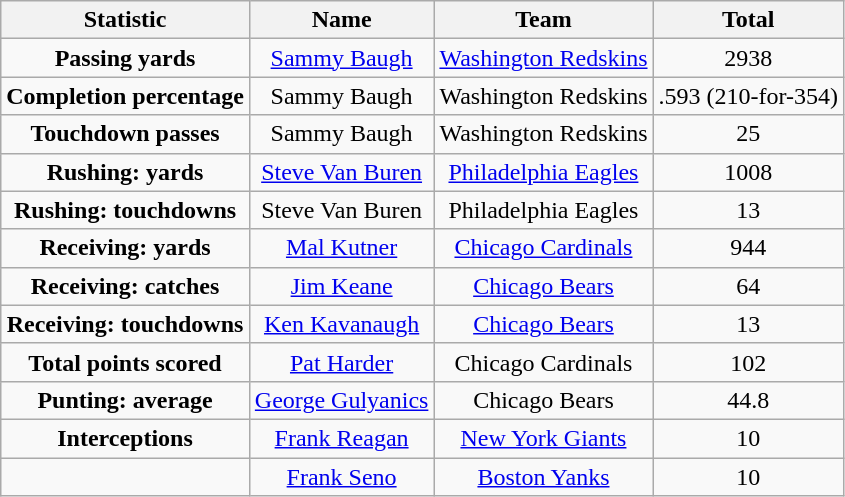<table class="wikitable">
<tr>
<th>Statistic</th>
<th>Name</th>
<th>Team</th>
<th>Total</th>
</tr>
<tr align="center">
<td><strong>Passing yards</strong></td>
<td><a href='#'>Sammy Baugh</a></td>
<td><a href='#'>Washington Redskins</a></td>
<td>2938</td>
</tr>
<tr align="center">
<td><strong>Completion percentage</strong></td>
<td>Sammy Baugh</td>
<td>Washington Redskins</td>
<td>.593 (210-for-354)</td>
</tr>
<tr align="center">
<td><strong>Touchdown passes</strong></td>
<td>Sammy Baugh</td>
<td>Washington Redskins</td>
<td>25</td>
</tr>
<tr align="center">
<td><strong>Rushing: yards</strong></td>
<td><a href='#'>Steve Van Buren</a></td>
<td><a href='#'>Philadelphia Eagles</a></td>
<td>1008</td>
</tr>
<tr align="center">
<td><strong>Rushing: touchdowns</strong></td>
<td>Steve Van Buren</td>
<td>Philadelphia Eagles</td>
<td>13</td>
</tr>
<tr align="center">
<td><strong>Receiving: yards</strong></td>
<td><a href='#'>Mal Kutner</a></td>
<td><a href='#'>Chicago Cardinals</a></td>
<td>944</td>
</tr>
<tr align="center">
<td><strong>Receiving: catches</strong></td>
<td><a href='#'>Jim Keane</a></td>
<td><a href='#'>Chicago Bears</a></td>
<td>64</td>
</tr>
<tr align="center">
<td><strong>Receiving: touchdowns</strong></td>
<td><a href='#'>Ken Kavanaugh</a></td>
<td><a href='#'>Chicago Bears</a></td>
<td>13</td>
</tr>
<tr align="center">
<td><strong>Total points scored</strong></td>
<td><a href='#'>Pat Harder</a></td>
<td>Chicago Cardinals</td>
<td>102</td>
</tr>
<tr align="center">
<td><strong>Punting: average</strong></td>
<td><a href='#'>George Gulyanics</a></td>
<td>Chicago Bears</td>
<td>44.8</td>
</tr>
<tr align="center">
<td><strong>Interceptions</strong></td>
<td><a href='#'>Frank Reagan</a></td>
<td><a href='#'>New York Giants</a></td>
<td>10</td>
</tr>
<tr align="center">
<td></td>
<td><a href='#'>Frank Seno</a></td>
<td><a href='#'>Boston Yanks</a></td>
<td>10</td>
</tr>
</table>
